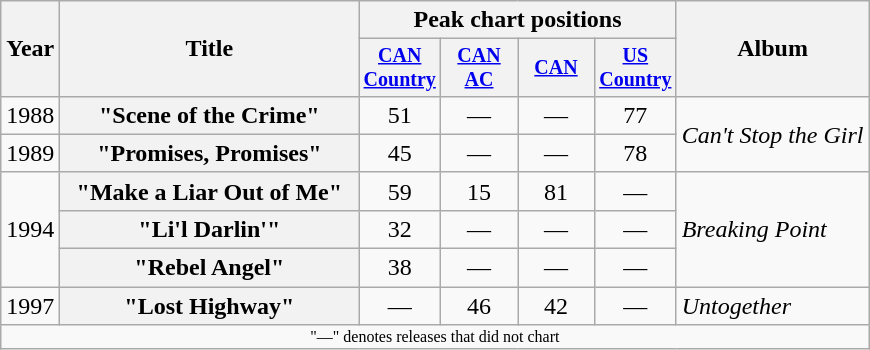<table class="wikitable plainrowheaders" style=text-align:center;>
<tr>
<th scope="col" rowspan="2">Year</th>
<th scope="col" rowspan="2" style="width:12em;">Title</th>
<th scope="col" colspan="4">Peak chart positions</th>
<th scope="col" rowspan="2">Album</th>
</tr>
<tr style="font-size:smaller;">
<th width="45"><a href='#'>CAN Country</a></th>
<th width="45"><a href='#'>CAN AC</a></th>
<th width="45"><a href='#'>CAN</a></th>
<th width="45"><a href='#'>US Country</a></th>
</tr>
<tr>
<td>1988</td>
<th scope="row">"Scene of the Crime"</th>
<td>51</td>
<td>—</td>
<td>—</td>
<td>77</td>
<td align="left" rowspan="2"><em>Can't Stop the Girl</em></td>
</tr>
<tr>
<td>1989</td>
<th scope="row">"Promises, Promises"</th>
<td>45</td>
<td>—</td>
<td>—</td>
<td>78</td>
</tr>
<tr>
<td rowspan="3">1994</td>
<th scope="row">"Make a Liar Out of Me"</th>
<td>59</td>
<td>15</td>
<td>81</td>
<td>—</td>
<td align="left" rowspan="3"><em>Breaking Point</em></td>
</tr>
<tr>
<th scope="row">"Li'l Darlin'"</th>
<td>32</td>
<td>—</td>
<td>—</td>
<td>—</td>
</tr>
<tr>
<th scope="row">"Rebel Angel"</th>
<td>38</td>
<td>—</td>
<td>—</td>
<td>—</td>
</tr>
<tr>
<td>1997</td>
<th scope="row">"Lost Highway"</th>
<td>—</td>
<td>46</td>
<td>42</td>
<td>—</td>
<td align="left"><em>Untogether</em></td>
</tr>
<tr>
<td colspan="7" style="font-size:8pt">"—" denotes releases that did not chart</td>
</tr>
</table>
